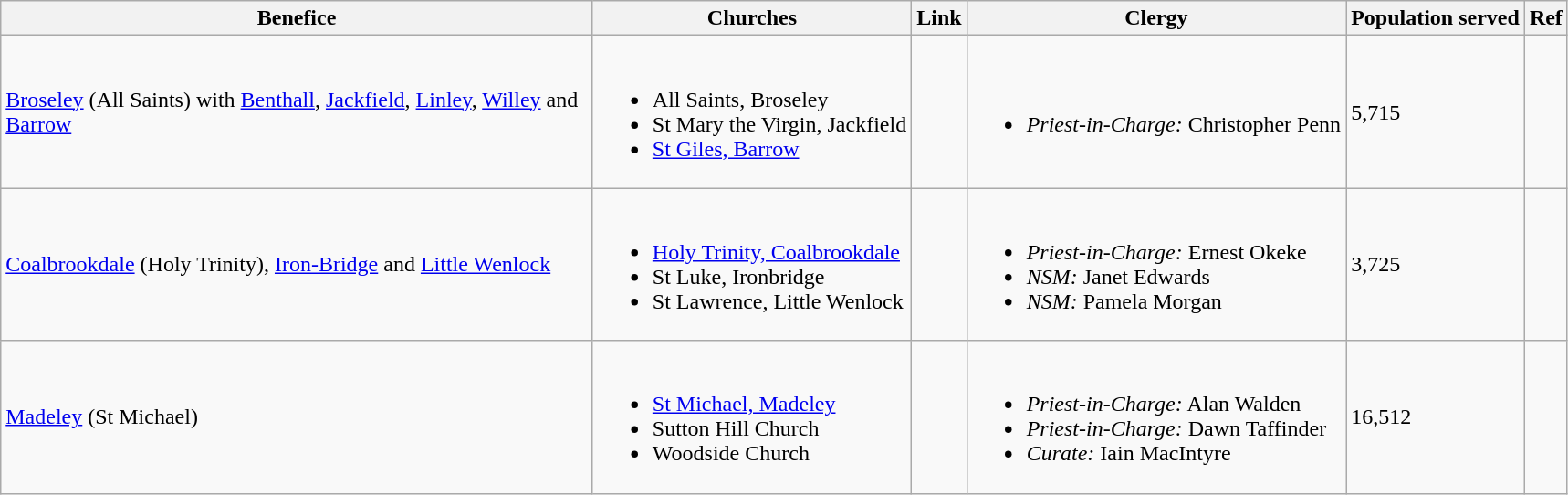<table class="wikitable">
<tr>
<th width="425">Benefice</th>
<th>Churches</th>
<th>Link</th>
<th>Clergy</th>
<th>Population served</th>
<th>Ref</th>
</tr>
<tr>
<td><a href='#'>Broseley</a> (All Saints) with <a href='#'>Benthall</a>, <a href='#'>Jackfield</a>, <a href='#'>Linley</a>, <a href='#'>Willey</a> and <a href='#'>Barrow</a></td>
<td><br><ul><li>All Saints, Broseley</li><li>St Mary the Virgin, Jackfield</li><li><a href='#'>St Giles, Barrow</a></li></ul></td>
<td></td>
<td><br><ul><li><em>Priest-in-Charge:</em> Christopher Penn</li></ul></td>
<td>5,715</td>
<td></td>
</tr>
<tr>
<td><a href='#'>Coalbrookdale</a> (Holy Trinity), <a href='#'>Iron-Bridge</a> and <a href='#'>Little Wenlock</a></td>
<td><br><ul><li><a href='#'>Holy Trinity, Coalbrookdale</a></li><li>St Luke, Ironbridge</li><li>St Lawrence, Little Wenlock</li></ul></td>
<td></td>
<td><br><ul><li><em>Priest-in-Charge:</em> Ernest Okeke</li><li><em>NSM:</em> Janet Edwards</li><li><em>NSM:</em> Pamela Morgan</li></ul></td>
<td>3,725</td>
<td></td>
</tr>
<tr>
<td><a href='#'>Madeley</a> (St Michael)</td>
<td><br><ul><li><a href='#'>St Michael, Madeley</a></li><li>Sutton Hill Church</li><li>Woodside Church</li></ul></td>
<td></td>
<td><br><ul><li><em>Priest-in-Charge:</em> Alan Walden</li><li><em>Priest-in-Charge:</em> Dawn Taffinder</li><li><em>Curate:</em> Iain MacIntyre</li></ul></td>
<td>16,512</td>
<td></td>
</tr>
</table>
